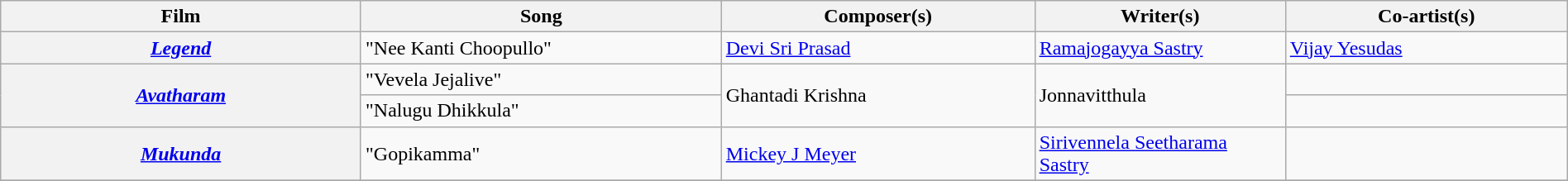<table class="wikitable plainrowheaders" width="100%" textcolor:#000;">
<tr>
<th scope="col" width=23%><strong>Film</strong></th>
<th scope="col" width=23%><strong>Song</strong></th>
<th scope="col" width=20%><strong>Composer(s)</strong></th>
<th scope="col" width=16%><strong>Writer(s)</strong></th>
<th scope="col" width=18%><strong>Co-artist(s)</strong></th>
</tr>
<tr>
<th><em><a href='#'>Legend</a></em></th>
<td>"Nee Kanti Choopullo"</td>
<td><a href='#'>Devi Sri Prasad</a></td>
<td><a href='#'>Ramajogayya Sastry</a></td>
<td><a href='#'>Vijay Yesudas</a></td>
</tr>
<tr>
<th rowspan="2"><em><a href='#'>Avatharam</a></em></th>
<td>"Vevela Jejalive"</td>
<td rowspan="2">Ghantadi Krishna</td>
<td rowspan="2">Jonnavitthula</td>
<td></td>
</tr>
<tr>
<td>"Nalugu Dhikkula"</td>
<td></td>
</tr>
<tr>
<th><em><a href='#'>Mukunda</a></em></th>
<td>"Gopikamma"</td>
<td><a href='#'>Mickey J Meyer</a></td>
<td><a href='#'>Sirivennela Seetharama Sastry</a></td>
<td></td>
</tr>
<tr>
</tr>
</table>
